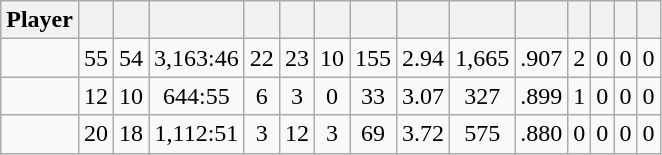<table class="wikitable sortable" style="text-align:center;">
<tr>
<th>Player</th>
<th></th>
<th></th>
<th></th>
<th></th>
<th></th>
<th></th>
<th></th>
<th></th>
<th></th>
<th></th>
<th></th>
<th></th>
<th></th>
<th></th>
</tr>
<tr>
<td></td>
<td>55</td>
<td>54</td>
<td>3,163:46</td>
<td>22</td>
<td>23</td>
<td>10</td>
<td>155</td>
<td>2.94</td>
<td>1,665</td>
<td>.907</td>
<td>2</td>
<td>0</td>
<td>0</td>
<td>0</td>
</tr>
<tr>
<td></td>
<td>12</td>
<td>10</td>
<td>644:55</td>
<td>6</td>
<td>3</td>
<td>0</td>
<td>33</td>
<td>3.07</td>
<td>327</td>
<td>.899</td>
<td>1</td>
<td>0</td>
<td>0</td>
<td>0</td>
</tr>
<tr>
<td></td>
<td>20</td>
<td>18</td>
<td>1,112:51</td>
<td>3</td>
<td>12</td>
<td>3</td>
<td>69</td>
<td>3.72</td>
<td>575</td>
<td>.880</td>
<td>0</td>
<td>0</td>
<td>0</td>
<td>0</td>
</tr>
</table>
